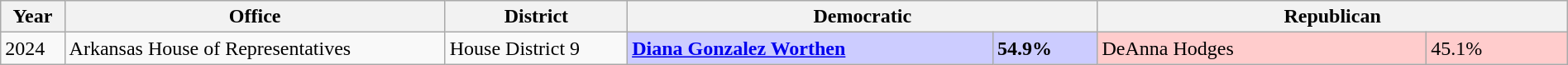<table class="wikitable" style="width: 100%;">
<tr>
<th>Year</th>
<th>Office</th>
<th>District</th>
<th colspan=2 style="width: 30%;">Democratic</th>
<th colspan=2 style="width: 30%;">Republican</th>
</tr>
<tr>
<td style="text-align: left;">2024</td>
<td style="text-align: left;">Arkansas House of Representatives</td>
<td style="text-align: left;">House District 9</td>
<td style="background:#ccf;"><strong><a href='#'>Diana Gonzalez Worthen</a></strong></td>
<td style="background:#ccf;"><strong>54.9%</strong></td>
<td style="background:#fcc;">DeAnna Hodges</td>
<td style="background:#fcc;">45.1%</td>
</tr>
</table>
